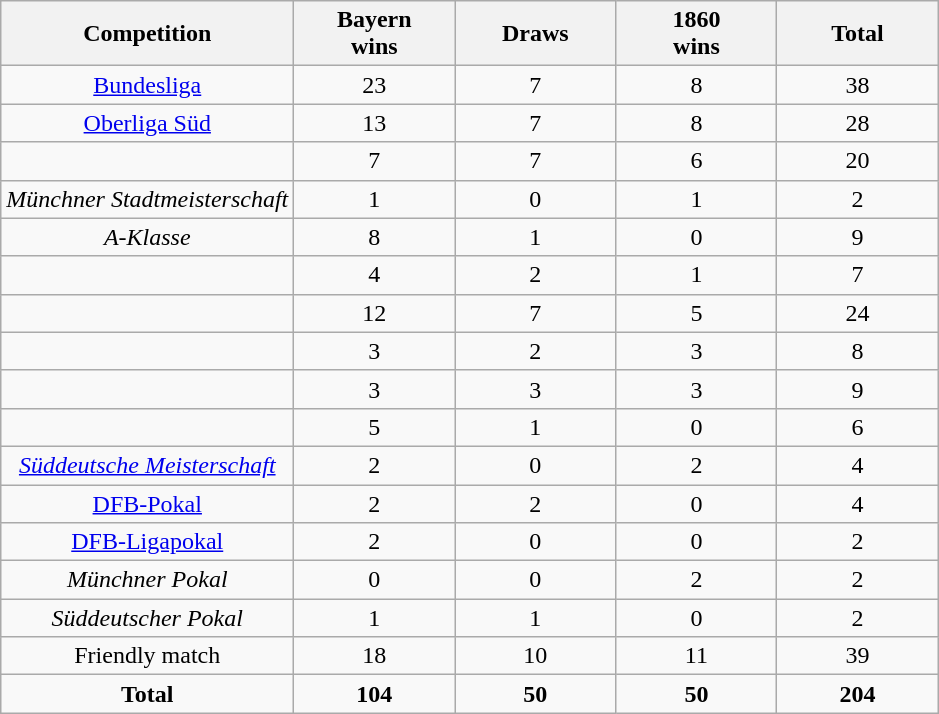<table class="wikitable alternance" style="text-align:center;">
<tr>
<th scope="col">Competition</th>
<th scope="col" width=100>Bayern <br> wins</th>
<th scope="col" width=100>Draws</th>
<th scope="col" width=100>1860 <br> wins</th>
<th scope="col" width=100>Total</th>
</tr>
<tr>
<td><a href='#'>Bundesliga</a></td>
<td>23</td>
<td>7</td>
<td>8</td>
<td>38</td>
</tr>
<tr>
<td><a href='#'>Oberliga Süd</a></td>
<td>13</td>
<td>7</td>
<td>8</td>
<td>28</td>
</tr>
<tr>
<td></td>
<td>7</td>
<td>7</td>
<td>6</td>
<td>20</td>
</tr>
<tr>
<td><em>Münchner Stadtmeisterschaft</em></td>
<td>1</td>
<td>0</td>
<td>1</td>
<td>2</td>
</tr>
<tr>
<td><em>A-Klasse</em></td>
<td>8</td>
<td>1</td>
<td>0</td>
<td>9</td>
</tr>
<tr>
<td></td>
<td>4</td>
<td>2</td>
<td>1</td>
<td>7</td>
</tr>
<tr>
<td></td>
<td>12</td>
<td>7</td>
<td>5</td>
<td>24</td>
</tr>
<tr>
<td></td>
<td>3</td>
<td>2</td>
<td>3</td>
<td>8</td>
</tr>
<tr>
<td></td>
<td>3</td>
<td>3</td>
<td>3</td>
<td>9</td>
</tr>
<tr>
<td></td>
<td>5</td>
<td>1</td>
<td>0</td>
<td>6</td>
</tr>
<tr>
<td><em><a href='#'>Süddeutsche Meisterschaft</a></em></td>
<td>2</td>
<td>0</td>
<td>2</td>
<td>4</td>
</tr>
<tr>
<td><a href='#'>DFB-Pokal</a></td>
<td>2</td>
<td>2</td>
<td>0</td>
<td>4</td>
</tr>
<tr>
<td><a href='#'>DFB-Ligapokal</a></td>
<td>2</td>
<td>0</td>
<td>0</td>
<td>2</td>
</tr>
<tr>
<td><em>Münchner Pokal</em></td>
<td>0</td>
<td>0</td>
<td>2</td>
<td>2</td>
</tr>
<tr>
<td><em>Süddeutscher Pokal</em></td>
<td>1</td>
<td>1</td>
<td>0</td>
<td>2</td>
</tr>
<tr>
<td>Friendly match</td>
<td>18</td>
<td>10</td>
<td>11</td>
<td>39</td>
</tr>
<tr>
<td><strong>Total</strong></td>
<td><strong>104</strong></td>
<td><strong>50</strong></td>
<td><strong>50</strong></td>
<td><strong>204</strong></td>
</tr>
</table>
